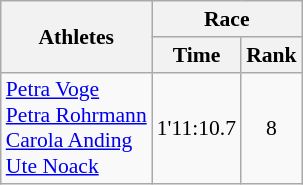<table class="wikitable" border="1" style="font-size:90%">
<tr>
<th rowspan=2>Athletes</th>
<th colspan=2>Race</th>
</tr>
<tr>
<th>Time</th>
<th>Rank</th>
</tr>
<tr>
<td><a href='#'>Petra Voge</a><br><a href='#'>Petra Rohrmann</a><br><a href='#'>Carola Anding</a><br><a href='#'>Ute Noack</a></td>
<td align=center>1'11:10.7</td>
<td align=center>8</td>
</tr>
</table>
